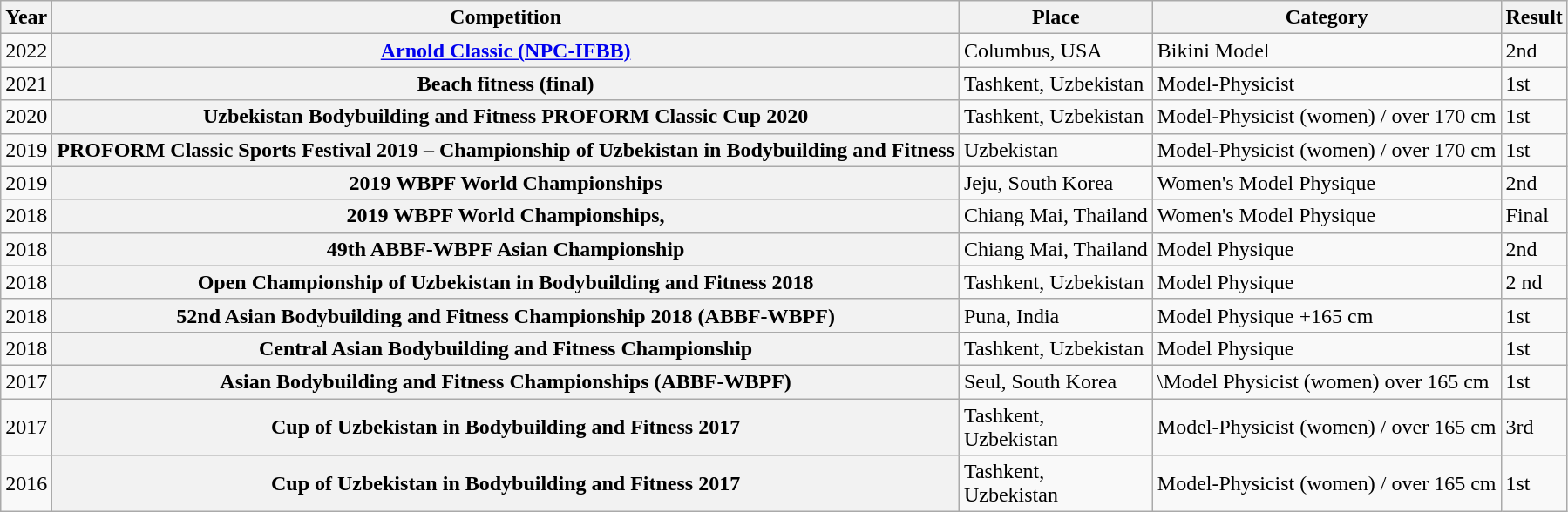<table class="wikitable">
<tr>
<th>Year</th>
<th>Competition</th>
<th>Place</th>
<th>Category</th>
<th>Result</th>
</tr>
<tr>
<td>2022</td>
<th><a href='#'>Arnold Classic (NPC-IFBB)</a></th>
<td>Columbus, USA</td>
<td>Bikini Model</td>
<td>2nd</td>
</tr>
<tr>
<td>2021</td>
<th>Beach fitness (final)</th>
<td>Tashkent, Uzbekistan</td>
<td>Model-Physicist</td>
<td>1st</td>
</tr>
<tr>
<td>2020</td>
<th>Uzbekistan Bodybuilding and Fitness PROFORM Classic Cup 2020</th>
<td>Tashkent, Uzbekistan</td>
<td>Model-Physicist (women) / over 170 cm</td>
<td>1st</td>
</tr>
<tr>
<td>2019</td>
<th>PROFORM Classic Sports Festival 2019 – Championship of Uzbekistan in Bodybuilding and Fitness</th>
<td>Uzbekistan</td>
<td>Model-Physicist (women) / over 170 cm</td>
<td>1st</td>
</tr>
<tr>
<td>2019</td>
<th>2019 WBPF World Championships</th>
<td>Jeju, South Korea</td>
<td>Women's Model Physique</td>
<td>2nd</td>
</tr>
<tr>
<td>2018</td>
<th>2019 WBPF World Championships,</th>
<td>Chiang Mai, Thailand</td>
<td>Women's Model Physique</td>
<td>Final</td>
</tr>
<tr>
<td>2018</td>
<th>49th ABBF-WBPF Asian Championship</th>
<td>Chiang Mai, Thailand</td>
<td>Model Physique</td>
<td>2nd</td>
</tr>
<tr>
<td>2018</td>
<th>Open Championship of Uzbekistan in Bodybuilding and Fitness 2018</th>
<td>Tashkent, Uzbekistan</td>
<td>Model Physique</td>
<td>2 nd</td>
</tr>
<tr>
<td>2018</td>
<th>52nd Asian Bodybuilding and Fitness Championship 2018 (ABBF-WBPF)</th>
<td>Puna, India</td>
<td>Model Physique +165 cm</td>
<td>1st</td>
</tr>
<tr>
<td>2018</td>
<th>Central Asian Bodybuilding and Fitness Championship</th>
<td>Tashkent, Uzbekistan</td>
<td>Model Physique</td>
<td>1st</td>
</tr>
<tr>
<td>2017</td>
<th>Asian Bodybuilding and Fitness Championships (ABBF-WBPF)</th>
<td>Seul, South Korea</td>
<td>\Model Physicist (women) over 165 cm</td>
<td>1st</td>
</tr>
<tr>
<td>2017</td>
<th>Cup of Uzbekistan in Bodybuilding and Fitness 2017</th>
<td>Tashkent,<br>Uzbekistan</td>
<td>Model-Physicist (women) / over 165 cm</td>
<td>3rd</td>
</tr>
<tr>
<td>2016</td>
<th>Cup of Uzbekistan in Bodybuilding and Fitness 2017</th>
<td>Tashkent,<br>Uzbekistan</td>
<td>Model-Physicist (women) / over 165 cm</td>
<td>1st</td>
</tr>
</table>
